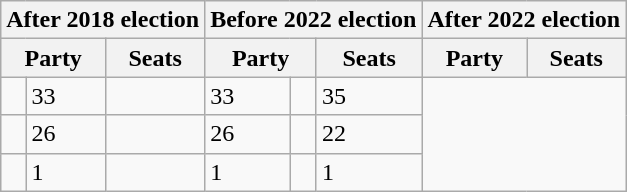<table class="wikitable">
<tr>
<th colspan="3">After 2018 election</th>
<th colspan="3">Before 2022 election</th>
<th colspan="3">After 2022 election</th>
</tr>
<tr>
<th colspan="2">Party</th>
<th>Seats</th>
<th colspan="2">Party</th>
<th>Seats</th>
<th colspan="2">Party</th>
<th>Seats</th>
</tr>
<tr>
<td></td>
<td>33</td>
<td></td>
<td>33</td>
<td></td>
<td>35</td>
</tr>
<tr>
<td></td>
<td>26</td>
<td></td>
<td>26</td>
<td></td>
<td>22</td>
</tr>
<tr>
<td></td>
<td>1</td>
<td></td>
<td>1</td>
<td></td>
<td>1</td>
</tr>
</table>
